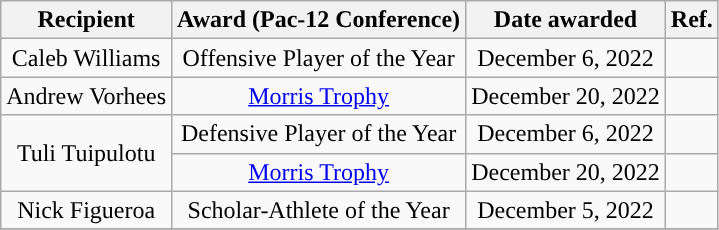<table class="wikitable sortable" style="text-align:center">
<tr>
<th>Recipient</th>
<th>Award (Pac-12 Conference)</th>
<th>Date awarded</th>
<th>Ref.</th>
</tr>
<tr>
<td>Caleb Williams</td>
<td>Offensive Player of the Year</td>
<td>December 6, 2022</td>
<td></td>
</tr>
<tr>
<td>Andrew Vorhees</td>
<td><a href='#'>Morris Trophy</a></td>
<td>December 20, 2022</td>
<td></td>
</tr>
<tr>
<td rowspan="2">Tuli Tuipulotu</td>
<td>Defensive Player of the Year</td>
<td>December 6, 2022</td>
<td></td>
</tr>
<tr>
<td><a href='#'>Morris Trophy</a></td>
<td>December 20, 2022</td>
<td></td>
</tr>
<tr>
<td>Nick Figueroa</td>
<td>Scholar-Athlete of the Year</td>
<td>December 5, 2022</td>
<td></td>
</tr>
<tr>
</tr>
</table>
